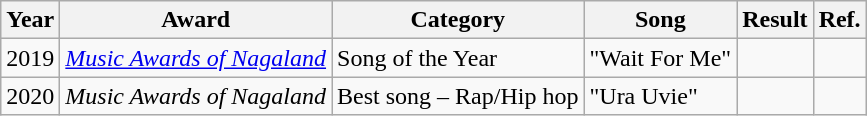<table class="wikitable">
<tr>
<th>Year</th>
<th>Award</th>
<th>Category</th>
<th>Song</th>
<th>Result</th>
<th>Ref.</th>
</tr>
<tr>
<td>2019</td>
<td><em><a href='#'>Music Awards of Nagaland</a></em></td>
<td>Song of the Year</td>
<td>"Wait For Me"</td>
<td></td>
<td></td>
</tr>
<tr>
<td>2020</td>
<td><em>Music Awards of Nagaland</em></td>
<td>Best song – Rap/Hip hop</td>
<td>"Ura Uvie"</td>
<td></td>
<td></td>
</tr>
</table>
